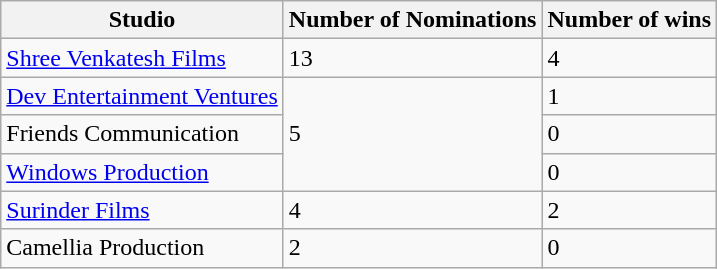<table class="sortable wikitable">
<tr>
<th>Studio</th>
<th>Number of Nominations</th>
<th>Number of wins</th>
</tr>
<tr>
<td><a href='#'>Shree Venkatesh Films</a></td>
<td>13</td>
<td>4</td>
</tr>
<tr>
<td><a href='#'>Dev Entertainment Ventures</a></td>
<td rowspan="3">5</td>
<td>1</td>
</tr>
<tr>
<td>Friends Communication</td>
<td>0</td>
</tr>
<tr>
<td><a href='#'>Windows Production</a></td>
<td>0</td>
</tr>
<tr>
<td><a href='#'>Surinder Films</a></td>
<td>4</td>
<td>2</td>
</tr>
<tr>
<td>Camellia Production</td>
<td>2</td>
<td>0</td>
</tr>
</table>
